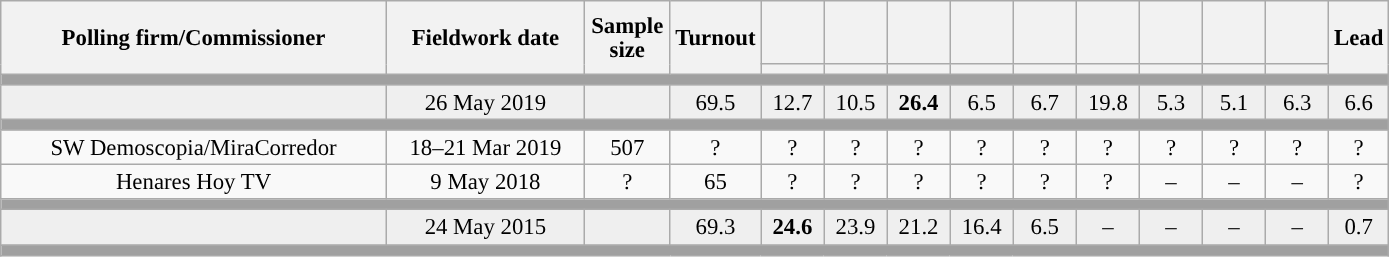<table class="wikitable collapsible collapsed" style="text-align:center; font-size:95%; line-height:16px;">
<tr style="height:42px;">
<th style="width:250px;" rowspan="2">Polling firm/Commissioner</th>
<th style="width:125px;" rowspan="2">Fieldwork date</th>
<th style="width:50px;" rowspan="2">Sample size</th>
<th style="width:45px;" rowspan="2">Turnout</th>
<th style="width:35px;"></th>
<th style="width:35px;"></th>
<th style="width:35px;"></th>
<th style="width:35px;"></th>
<th style="width:35px;"></th>
<th style="width:35px;"></th>
<th style="width:35px;"></th>
<th style="width:35px;"></th>
<th style="width:35px;"></th>
<th style="width:30px;" rowspan="2">Lead</th>
</tr>
<tr>
<th style="color:inherit;background:"></th>
<th style="color:inherit;background:"></th>
<th style="color:inherit;background:"></th>
<th style="color:inherit;background:"></th>
<th style="color:inherit;background:"></th>
<th style="color:inherit;background:"></th>
<th style="color:inherit;background:"></th>
<th style="color:inherit;background:"></th>
<th style="color:inherit;background:"></th>
</tr>
<tr>
<td colspan="14" style="background:#A0A0A0"></td>
</tr>
<tr style="background:#EFEFEF;">
<td><strong></strong></td>
<td>26 May 2019</td>
<td></td>
<td>69.5</td>
<td>12.7<br></td>
<td>10.5<br></td>
<td><strong>26.4</strong><br></td>
<td>6.5<br></td>
<td>6.7<br></td>
<td>19.8<br></td>
<td>5.3<br></td>
<td>5.1<br></td>
<td>6.3<br></td>
<td style="background:">6.6</td>
</tr>
<tr>
<td colspan="14" style="background:#A0A0A0"></td>
</tr>
<tr>
<td>SW Demoscopia/MiraCorredor</td>
<td>18–21 Mar 2019</td>
<td>507</td>
<td>?</td>
<td>?<br></td>
<td>?<br></td>
<td>?<br></td>
<td>?<br></td>
<td>?<br></td>
<td>?<br></td>
<td>?<br></td>
<td>?<br></td>
<td>?<br></td>
<td style="background:">?</td>
</tr>
<tr>
<td>Henares Hoy TV</td>
<td>9 May 2018</td>
<td>?</td>
<td>65</td>
<td>?<br></td>
<td>?<br></td>
<td>?<br></td>
<td>?<br></td>
<td>?<br></td>
<td>?<br></td>
<td>–</td>
<td>–</td>
<td>–</td>
<td style="background:">?</td>
</tr>
<tr>
<td colspan="14" style="background:#A0A0A0"></td>
</tr>
<tr style="background:#EFEFEF;">
<td><strong></strong></td>
<td>24 May 2015</td>
<td></td>
<td>69.3</td>
<td><strong>24.6</strong><br></td>
<td>23.9<br></td>
<td>21.2<br></td>
<td>16.4<br></td>
<td>6.5<br></td>
<td>–</td>
<td>–</td>
<td>–</td>
<td>–</td>
<td style="background:">0.7</td>
</tr>
<tr>
<td colspan="14" style="background:#A0A0A0"></td>
</tr>
</table>
